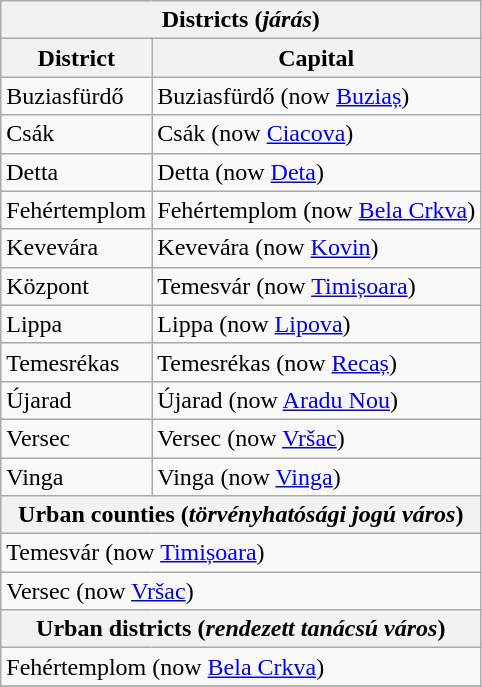<table class="wikitable">
<tr>
<th colspan=2>Districts (<em>járás</em>)</th>
</tr>
<tr>
<th>District</th>
<th>Capital</th>
</tr>
<tr>
<td> Buziasfürdő</td>
<td>Buziasfürdő (now <a href='#'>Buziaș</a>)</td>
</tr>
<tr>
<td> Csák</td>
<td>Csák (now <a href='#'>Ciacova</a>)</td>
</tr>
<tr>
<td> Detta</td>
<td>Detta (now <a href='#'>Deta</a>)</td>
</tr>
<tr>
<td> Fehértemplom</td>
<td>Fehértemplom (now <a href='#'>Bela Crkva</a>)</td>
</tr>
<tr>
<td> Kevevára</td>
<td>Kevevára (now <a href='#'>Kovin</a>)</td>
</tr>
<tr>
<td> Központ</td>
<td>Temesvár (now <a href='#'>Timișoara</a>)</td>
</tr>
<tr>
<td> Lippa</td>
<td>Lippa (now <a href='#'>Lipova</a>)</td>
</tr>
<tr>
<td> Temesrékas</td>
<td>Temesrékas (now <a href='#'>Recaș</a>)</td>
</tr>
<tr>
<td> Újarad</td>
<td>Újarad (now <a href='#'>Aradu Nou</a>)</td>
</tr>
<tr>
<td> Versec</td>
<td>Versec (now <a href='#'>Vršac</a>)</td>
</tr>
<tr>
<td> Vinga</td>
<td>Vinga (now <a href='#'>Vinga</a>)</td>
</tr>
<tr>
<th colspan=2> Urban counties (<em>törvényhatósági jogú város</em>)</th>
</tr>
<tr>
<td colspan=2>Temesvár (now <a href='#'>Timișoara</a>)</td>
</tr>
<tr>
<td colspan=2>Versec (now <a href='#'>Vršac</a>)</td>
</tr>
<tr>
<th colspan=2> Urban districts (<em>rendezett tanácsú város</em>)</th>
</tr>
<tr>
<td colspan=2>Fehértemplom (now <a href='#'>Bela Crkva</a>)</td>
</tr>
<tr>
</tr>
</table>
